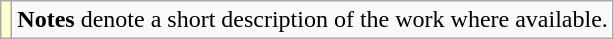<table class="wikitable">
<tr>
<td style="background:#FFFFCC;"></td>
<td><strong>Notes</strong> denote a short description of the work where available.</td>
</tr>
</table>
